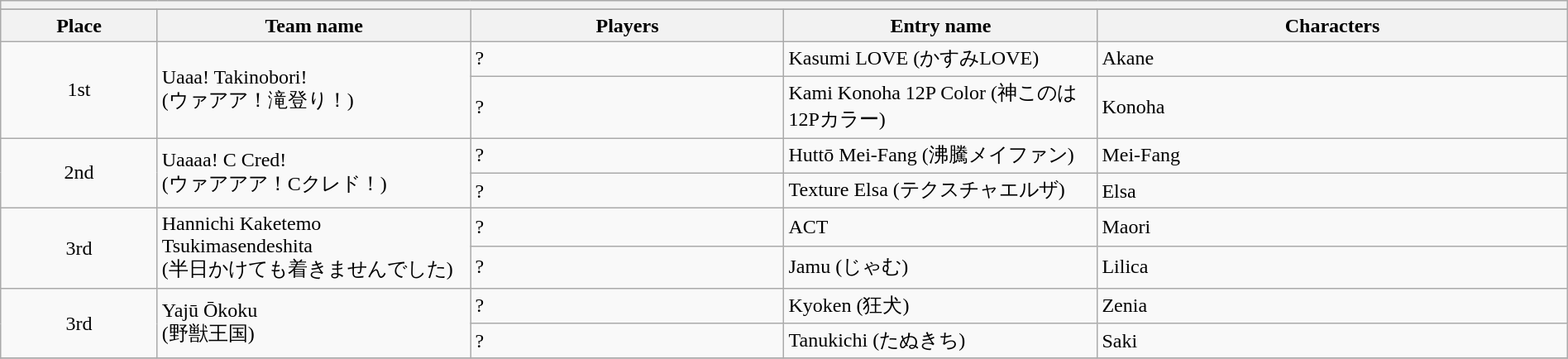<table class="wikitable" width=100%>
<tr>
<th colspan=5></th>
</tr>
<tr bgcolor="#dddddd">
</tr>
<tr>
<th width=10%>Place</th>
<th width=20%>Team name</th>
<th width=20%>Players</th>
<th width=20%>Entry name</th>
<th width=30%>Characters</th>
</tr>
<tr>
<td align=center rowspan="2">1st</td>
<td rowspan="2">Uaaa! Takinobori!<br>(ウァアア！滝登り！)</td>
<td>?</td>
<td>Kasumi LOVE (かすみLOVE)</td>
<td>Akane</td>
</tr>
<tr>
<td>?</td>
<td>Kami Konoha 12P Color (神このは12Pカラー)</td>
<td>Konoha</td>
</tr>
<tr>
<td align=center rowspan="2">2nd</td>
<td rowspan="2">Uaaaa! C Cred!<br>(ウァアアア！Cクレド！)</td>
<td>?</td>
<td>Huttō Mei-Fang (沸騰メイファン)</td>
<td>Mei-Fang</td>
</tr>
<tr>
<td>?</td>
<td>Texture Elsa (テクスチャエルザ)</td>
<td>Elsa</td>
</tr>
<tr>
<td align=center rowspan="2">3rd</td>
<td rowspan="2">Hannichi Kaketemo Tsukimasendeshita<br>(半日かけても着きませんでした)</td>
<td>?</td>
<td>ACT</td>
<td>Maori</td>
</tr>
<tr>
<td>?</td>
<td>Jamu (じゃむ)</td>
<td>Lilica</td>
</tr>
<tr>
<td align=center rowspan="2">3rd</td>
<td rowspan="2">Yajū Ōkoku<br>(野獣王国)</td>
<td>?</td>
<td>Kyoken (狂犬)</td>
<td>Zenia</td>
</tr>
<tr>
<td>?</td>
<td>Tanukichi (たぬきち)</td>
<td>Saki</td>
</tr>
<tr>
</tr>
</table>
